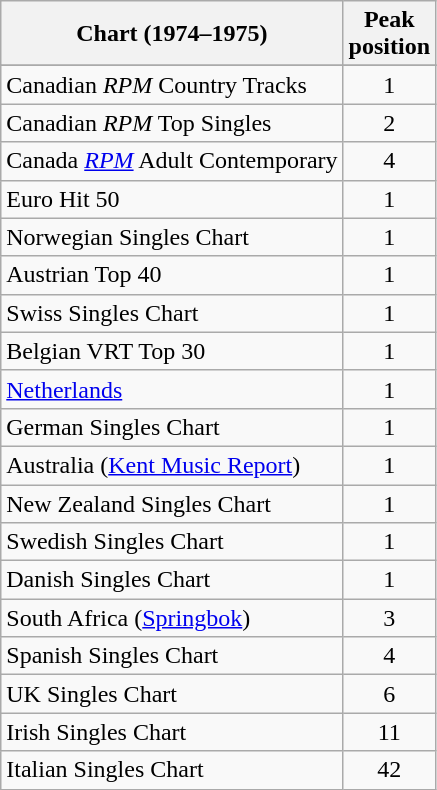<table class="wikitable sortable">
<tr>
<th>Chart (1974–1975)</th>
<th>Peak<br>position</th>
</tr>
<tr>
</tr>
<tr>
</tr>
<tr>
</tr>
<tr>
<td>Canadian <em>RPM</em> Country Tracks</td>
<td style="text-align:center;">1</td>
</tr>
<tr>
<td>Canadian <em>RPM</em> Top Singles</td>
<td style="text-align:center;">2</td>
</tr>
<tr>
<td>Canada <em><a href='#'>RPM</a></em> Adult Contemporary</td>
<td style="text-align:center;">4</td>
</tr>
<tr>
<td>Euro Hit 50</td>
<td style="text-align:center;">1</td>
</tr>
<tr>
<td>Norwegian Singles Chart</td>
<td style="text-align:center;">1</td>
</tr>
<tr>
<td>Austrian Top 40</td>
<td style="text-align:center;">1</td>
</tr>
<tr>
<td>Swiss Singles Chart</td>
<td style="text-align:center;">1</td>
</tr>
<tr>
<td>Belgian VRT Top 30</td>
<td style="text-align:center;">1</td>
</tr>
<tr>
<td><a href='#'>Netherlands</a></td>
<td style="text-align:center;">1</td>
</tr>
<tr>
<td>German Singles Chart</td>
<td style="text-align:center;">1</td>
</tr>
<tr>
<td>Australia (<a href='#'>Kent Music Report</a>)</td>
<td style="text-align:center;">1</td>
</tr>
<tr>
<td>New Zealand Singles Chart</td>
<td style="text-align:center;">1</td>
</tr>
<tr>
<td>Swedish Singles Chart</td>
<td style="text-align:center;">1</td>
</tr>
<tr>
<td>Danish Singles Chart</td>
<td style="text-align:center;">1</td>
</tr>
<tr>
<td>South Africa (<a href='#'>Springbok</a>)</td>
<td align="center">3</td>
</tr>
<tr>
<td>Spanish Singles Chart</td>
<td style="text-align:center;">4</td>
</tr>
<tr>
<td>UK Singles Chart</td>
<td style="text-align:center;">6</td>
</tr>
<tr>
<td>Irish Singles Chart</td>
<td style="text-align:center;">11</td>
</tr>
<tr>
<td>Italian Singles Chart</td>
<td style="text-align:center;">42</td>
</tr>
</table>
